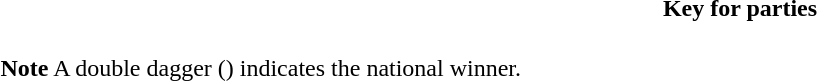<table class="toccolours" style="width:62em">
<tr>
<th>Key for parties</th>
</tr>
<tr>
<td><br>






<strong>Note</strong>  A double dagger () indicates the national winner.</td>
</tr>
</table>
